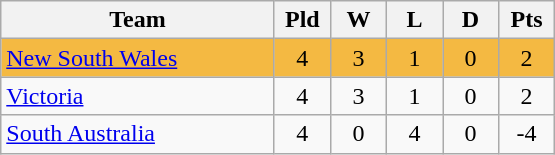<table class="wikitable" style="text-align:center;">
<tr>
<th width=175>Team</th>
<th style="width:30px;" abbr="Played">Pld</th>
<th style="width:30px;" abbr="Won">W</th>
<th style="width:30px;" abbr="Lost">L</th>
<th style="width:30px;" abbr="Drawn">D</th>
<th style="width:30px;" abbr="Points">Pts</th>
</tr>
<tr style="background:#f4b942;">
<td style="text-align:left;"><a href='#'>New South Wales</a></td>
<td>4</td>
<td>3</td>
<td>1</td>
<td>0</td>
<td>2</td>
</tr>
<tr>
<td style="text-align:left;"><a href='#'>Victoria</a></td>
<td>4</td>
<td>3</td>
<td>1</td>
<td>0</td>
<td>2</td>
</tr>
<tr>
<td style="text-align:left;"><a href='#'>South Australia</a></td>
<td>4</td>
<td>0</td>
<td>4</td>
<td>0</td>
<td>-4</td>
</tr>
</table>
